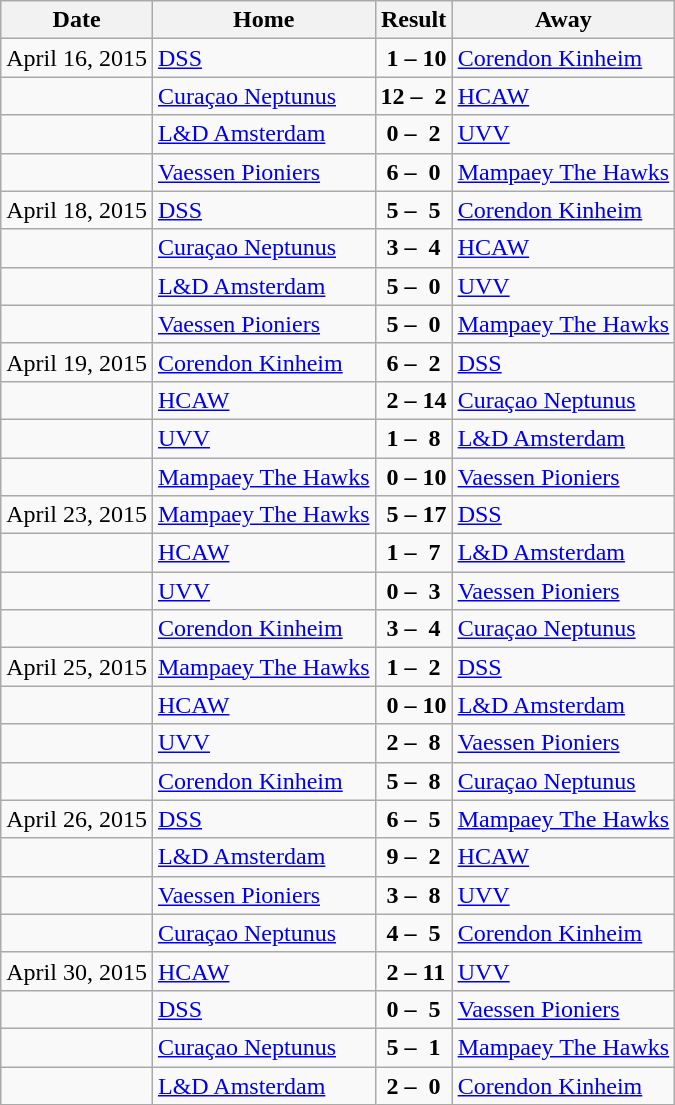<table class="wikitable">
<tr>
<th>Date</th>
<th>Home</th>
<th>Result</th>
<th>Away</th>
</tr>
<tr>
<td>April 16, 2015</td>
<td><a href='#'>DSS</a></td>
<td><strong> 1 – 10</strong></td>
<td><a href='#'>Corendon Kinheim</a></td>
</tr>
<tr>
<td></td>
<td><a href='#'>Curaçao Neptunus</a></td>
<td><strong>12 –  2</strong></td>
<td><a href='#'>HCAW</a></td>
</tr>
<tr>
<td></td>
<td><a href='#'>L&D Amsterdam</a></td>
<td><strong> 0 –  2</strong></td>
<td><a href='#'>UVV</a></td>
</tr>
<tr>
<td></td>
<td><a href='#'>Vaessen Pioniers</a></td>
<td><strong> 6 –  0</strong></td>
<td><a href='#'>Mampaey The Hawks</a></td>
</tr>
<tr>
<td>April 18, 2015</td>
<td><a href='#'>DSS</a></td>
<td><strong> 5 –  5</strong></td>
<td><a href='#'>Corendon Kinheim</a></td>
</tr>
<tr>
<td></td>
<td><a href='#'>Curaçao Neptunus</a></td>
<td><strong> 3 –  4</strong></td>
<td><a href='#'>HCAW</a></td>
</tr>
<tr>
<td></td>
<td><a href='#'>L&D Amsterdam</a></td>
<td><strong> 5 –  0</strong></td>
<td><a href='#'>UVV</a></td>
</tr>
<tr>
<td></td>
<td><a href='#'>Vaessen Pioniers</a></td>
<td><strong> 5 –  0</strong></td>
<td><a href='#'>Mampaey The Hawks</a></td>
</tr>
<tr>
<td>April 19, 2015</td>
<td><a href='#'>Corendon Kinheim</a></td>
<td><strong> 6 –  2</strong></td>
<td><a href='#'>DSS</a></td>
</tr>
<tr>
<td></td>
<td><a href='#'>HCAW</a></td>
<td><strong> 2 – 14</strong></td>
<td><a href='#'>Curaçao Neptunus</a></td>
</tr>
<tr>
<td></td>
<td><a href='#'>UVV</a></td>
<td><strong> 1 –  8</strong></td>
<td><a href='#'>L&D Amsterdam</a></td>
</tr>
<tr>
<td></td>
<td><a href='#'>Mampaey The Hawks</a></td>
<td><strong> 0 – 10</strong></td>
<td><a href='#'>Vaessen Pioniers</a></td>
</tr>
<tr>
<td>April 23, 2015</td>
<td><a href='#'>Mampaey The Hawks</a></td>
<td><strong> 5 – 17</strong></td>
<td><a href='#'>DSS</a></td>
</tr>
<tr>
<td></td>
<td><a href='#'>HCAW</a></td>
<td><strong> 1 –  7</strong></td>
<td><a href='#'>L&D Amsterdam</a></td>
</tr>
<tr>
<td></td>
<td><a href='#'>UVV</a></td>
<td><strong> 0 –  3</strong></td>
<td><a href='#'>Vaessen Pioniers</a></td>
</tr>
<tr>
<td></td>
<td><a href='#'>Corendon Kinheim</a></td>
<td><strong> 3 –  4</strong></td>
<td><a href='#'>Curaçao Neptunus</a></td>
</tr>
<tr>
<td>April 25, 2015</td>
<td><a href='#'>Mampaey The Hawks</a></td>
<td><strong> 1 –  2</strong></td>
<td><a href='#'>DSS</a></td>
</tr>
<tr>
<td></td>
<td><a href='#'>HCAW</a></td>
<td><strong> 0 – 10</strong></td>
<td><a href='#'>L&D Amsterdam</a></td>
</tr>
<tr>
<td></td>
<td><a href='#'>UVV</a></td>
<td><strong> 2 –  8</strong></td>
<td><a href='#'>Vaessen Pioniers</a></td>
</tr>
<tr>
<td></td>
<td><a href='#'>Corendon Kinheim</a></td>
<td><strong> 5 –  8</strong></td>
<td><a href='#'>Curaçao Neptunus</a></td>
</tr>
<tr>
<td>April 26, 2015</td>
<td><a href='#'>DSS</a></td>
<td><strong> 6 –  5</strong></td>
<td><a href='#'>Mampaey The Hawks</a></td>
</tr>
<tr>
<td></td>
<td><a href='#'>L&D Amsterdam</a></td>
<td><strong> 9 –  2</strong></td>
<td><a href='#'>HCAW</a></td>
</tr>
<tr>
<td></td>
<td><a href='#'>Vaessen Pioniers</a></td>
<td><strong> 3 –  8</strong></td>
<td><a href='#'>UVV</a></td>
</tr>
<tr>
<td></td>
<td><a href='#'>Curaçao Neptunus</a></td>
<td><strong> 4 –  5</strong></td>
<td><a href='#'>Corendon Kinheim</a></td>
</tr>
<tr>
<td>April 30, 2015</td>
<td><a href='#'>HCAW</a></td>
<td><strong> 2 – 11</strong></td>
<td><a href='#'>UVV</a></td>
</tr>
<tr>
<td></td>
<td><a href='#'>DSS</a></td>
<td><strong> 0 –  5</strong></td>
<td><a href='#'>Vaessen Pioniers</a></td>
</tr>
<tr>
<td></td>
<td><a href='#'>Curaçao Neptunus</a></td>
<td><strong> 5 –  1</strong></td>
<td><a href='#'>Mampaey The Hawks</a></td>
</tr>
<tr>
<td></td>
<td><a href='#'>L&D Amsterdam</a></td>
<td><strong> 2 –  0</strong></td>
<td><a href='#'>Corendon Kinheim</a></td>
</tr>
</table>
